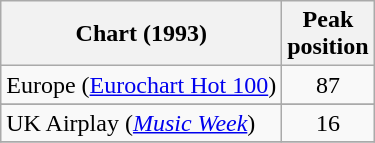<table class="wikitable sortable">
<tr>
<th>Chart (1993)</th>
<th>Peak<br>position</th>
</tr>
<tr>
<td>Europe (<a href='#'>Eurochart Hot 100</a>)</td>
<td align="center">87</td>
</tr>
<tr>
</tr>
<tr>
<td>UK Airplay (<em><a href='#'>Music Week</a></em>)</td>
<td align="center">16</td>
</tr>
<tr>
</tr>
</table>
